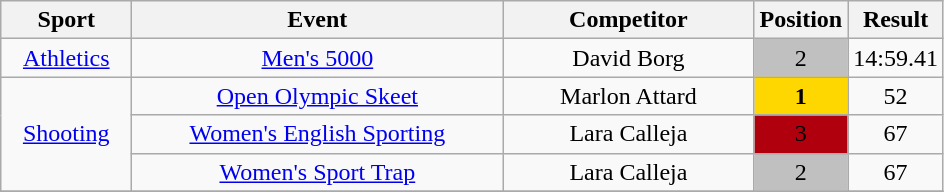<table class="wikitable sortable" style="text-align:center;">
<tr>
<th width=80>Sport</th>
<th width=240>Event</th>
<th width=160>Competitor</th>
<th width=50>Position</th>
<th width=50>Result</th>
</tr>
<tr>
<td><a href='#'>Athletics</a></td>
<td><a href='#'>Men's 5000</a></td>
<td>David Borg</td>
<td bgcolor=silver>2</td>
<td>14:59.41</td>
</tr>
<tr>
<td rowspan=3;><a href='#'>Shooting</a></td>
<td><a href='#'>Open Olympic Skeet</a></td>
<td>Marlon Attard</td>
<td bgcolor=gold><strong>1</strong></td>
<td>52</td>
</tr>
<tr>
<td><a href='#'>Women's English Sporting</a></td>
<td>Lara Calleja</td>
<td bgcolor=bronze>3</td>
<td>67</td>
</tr>
<tr>
<td><a href='#'>Women's Sport Trap</a></td>
<td>Lara Calleja</td>
<td bgcolor=silver>2</td>
<td>67</td>
</tr>
<tr>
</tr>
</table>
